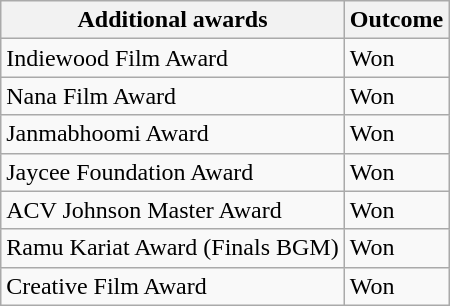<table class="wikitable">
<tr>
<th>Additional awards</th>
<th>Outcome</th>
</tr>
<tr>
<td>Indiewood Film Award</td>
<td>Won</td>
</tr>
<tr>
<td>Nana Film Award</td>
<td>Won</td>
</tr>
<tr>
<td>Janmabhoomi Award</td>
<td>Won</td>
</tr>
<tr>
<td>Jaycee Foundation Award</td>
<td>Won</td>
</tr>
<tr>
<td>ACV Johnson Master Award</td>
<td>Won</td>
</tr>
<tr>
<td>Ramu Kariat Award (Finals BGM)</td>
<td>Won</td>
</tr>
<tr>
<td>Creative Film Award</td>
<td>Won</td>
</tr>
</table>
